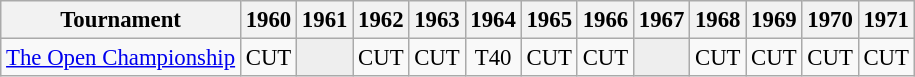<table class="wikitable" style="font-size:95%;text-align:center;">
<tr>
<th>Tournament</th>
<th>1960</th>
<th>1961</th>
<th>1962</th>
<th>1963</th>
<th>1964</th>
<th>1965</th>
<th>1966</th>
<th>1967</th>
<th>1968</th>
<th>1969</th>
<th>1970</th>
<th>1971</th>
</tr>
<tr>
<td align=left><a href='#'>The Open Championship</a></td>
<td>CUT</td>
<td style="background:#eeeeee;"></td>
<td>CUT</td>
<td>CUT</td>
<td>T40</td>
<td>CUT</td>
<td>CUT</td>
<td style="background:#eeeeee;"></td>
<td>CUT</td>
<td>CUT</td>
<td>CUT</td>
<td>CUT</td>
</tr>
</table>
